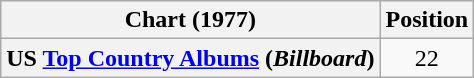<table class="wikitable plainrowheaders" style="text-align:center">
<tr>
<th scope="col">Chart (1977)</th>
<th scope="col">Position</th>
</tr>
<tr>
<th scope="row">US <a href='#'>Top Country Albums</a> (<em>Billboard</em>)</th>
<td>22</td>
</tr>
</table>
